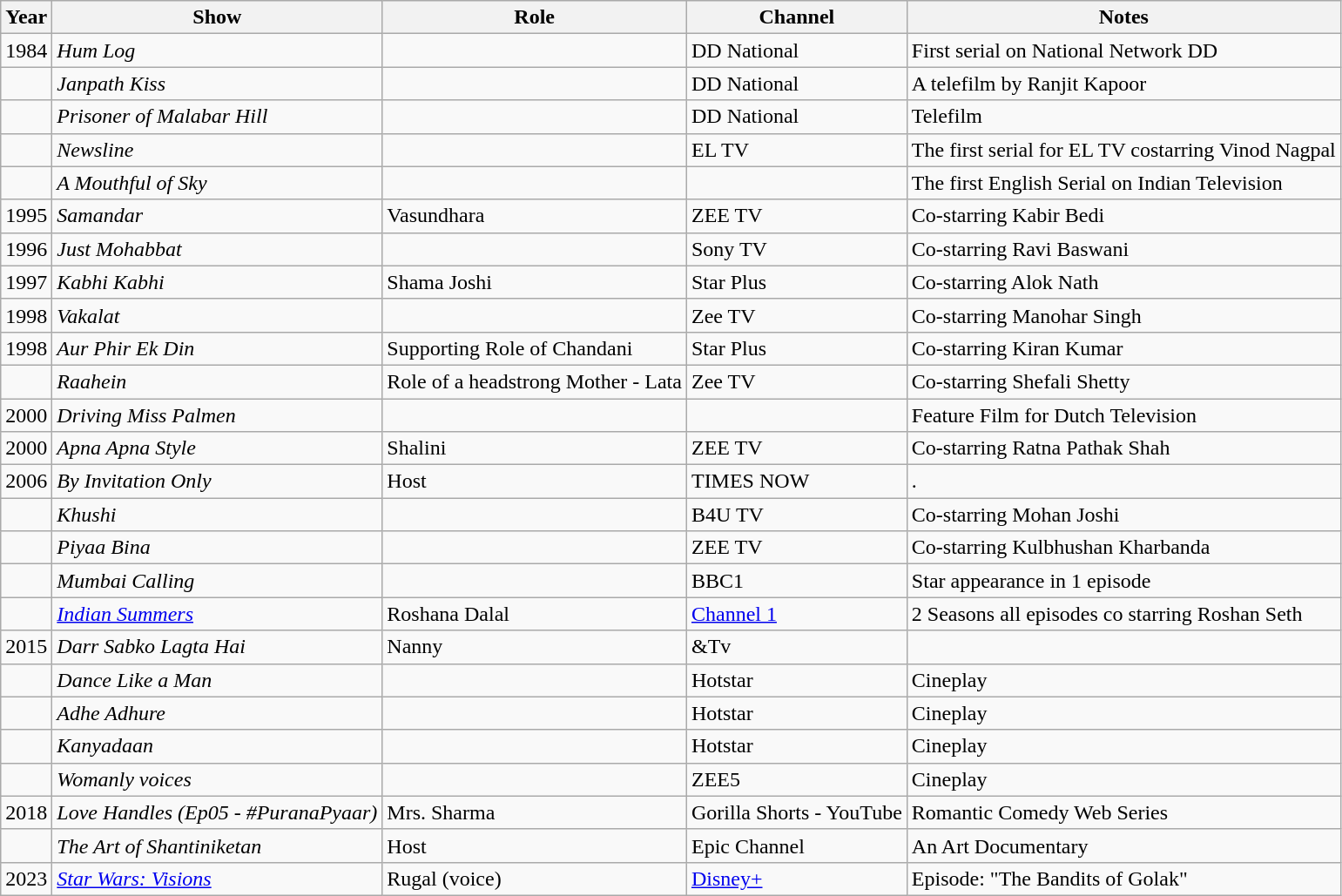<table class="wikitable sortable">
<tr>
<th>Year</th>
<th>Show</th>
<th>Role</th>
<th>Channel</th>
<th>Notes</th>
</tr>
<tr>
<td>1984</td>
<td><em>Hum Log</em></td>
<td></td>
<td>DD National</td>
<td>First serial on National Network DD</td>
</tr>
<tr>
<td></td>
<td><em>Janpath Kiss</em></td>
<td></td>
<td>DD National</td>
<td>A telefilm by Ranjit Kapoor</td>
</tr>
<tr>
<td></td>
<td><em>Prisoner of Malabar Hill</em></td>
<td></td>
<td>DD National</td>
<td>Telefilm</td>
</tr>
<tr>
<td></td>
<td><em>Newsline</em></td>
<td></td>
<td>EL TV</td>
<td>The first serial for EL TV costarring Vinod Nagpal</td>
</tr>
<tr>
<td></td>
<td><em>A Mouthful of Sky</em></td>
<td></td>
<td></td>
<td>The first English Serial on Indian Television</td>
</tr>
<tr>
<td>1995</td>
<td><em>Samandar</em></td>
<td>Vasundhara</td>
<td>ZEE TV</td>
<td>Co-starring Kabir Bedi</td>
</tr>
<tr>
<td>1996</td>
<td><em>Just Mohabbat</em></td>
<td></td>
<td>Sony TV</td>
<td>Co-starring Ravi Baswani</td>
</tr>
<tr>
<td>1997</td>
<td><em>Kabhi Kabhi</em></td>
<td>Shama Joshi</td>
<td>Star Plus</td>
<td>Co-starring Alok Nath</td>
</tr>
<tr>
<td>1998</td>
<td><em>Vakalat</em></td>
<td></td>
<td>Zee TV</td>
<td>Co-starring Manohar Singh</td>
</tr>
<tr>
<td>1998</td>
<td><em>Aur Phir Ek Din</em></td>
<td>Supporting Role of Chandani</td>
<td>Star Plus</td>
<td>Co-starring Kiran Kumar</td>
</tr>
<tr>
<td></td>
<td><em>Raahein</em></td>
<td>Role of a headstrong Mother - Lata</td>
<td>Zee TV</td>
<td>Co-starring Shefali Shetty</td>
</tr>
<tr>
<td>2000</td>
<td><em>Driving Miss Palmen</em></td>
<td></td>
<td></td>
<td>Feature Film for Dutch Television</td>
</tr>
<tr>
<td>2000</td>
<td><em>Apna Apna Style</em></td>
<td>Shalini</td>
<td>ZEE TV</td>
<td>Co-starring Ratna Pathak Shah</td>
</tr>
<tr>
<td>2006</td>
<td><em>By Invitation Only</em></td>
<td>Host</td>
<td>TIMES NOW</td>
<td>.</td>
</tr>
<tr>
<td></td>
<td><em>Khushi</em></td>
<td></td>
<td>B4U TV</td>
<td>Co-starring Mohan Joshi</td>
</tr>
<tr>
<td></td>
<td><em>Piyaa Bina</em></td>
<td></td>
<td>ZEE TV</td>
<td>Co-starring Kulbhushan Kharbanda</td>
</tr>
<tr>
<td></td>
<td><em>Mumbai Calling</em></td>
<td></td>
<td>BBC1</td>
<td>Star appearance in 1 episode</td>
</tr>
<tr>
<td></td>
<td><em><a href='#'>Indian Summers</a></em></td>
<td>Roshana Dalal</td>
<td><a href='#'>Channel 1</a></td>
<td>2 Seasons all episodes co starring Roshan Seth</td>
</tr>
<tr>
<td>2015</td>
<td><em>Darr Sabko Lagta Hai</em></td>
<td>Nanny</td>
<td>&Tv</td>
<td></td>
</tr>
<tr>
<td></td>
<td><em>Dance Like a Man</em></td>
<td></td>
<td>Hotstar</td>
<td>Cineplay</td>
</tr>
<tr>
<td></td>
<td><em>Adhe Adhure</em></td>
<td></td>
<td>Hotstar</td>
<td>Cineplay</td>
</tr>
<tr>
<td></td>
<td><em>Kanyadaan</em></td>
<td></td>
<td>Hotstar</td>
<td>Cineplay</td>
</tr>
<tr>
<td></td>
<td><em>Womanly voices</em></td>
<td></td>
<td>ZEE5</td>
<td>Cineplay</td>
</tr>
<tr>
<td>2018</td>
<td><em>Love Handles (Ep05 - #PuranaPyaar)</em></td>
<td>Mrs. Sharma</td>
<td>Gorilla Shorts - YouTube</td>
<td>Romantic Comedy Web Series</td>
</tr>
<tr>
<td></td>
<td><em>The Art of Shantiniketan</em></td>
<td>Host</td>
<td>Epic Channel</td>
<td> An Art Documentary</td>
</tr>
<tr>
<td>2023</td>
<td><em><a href='#'>Star Wars: Visions</a></em></td>
<td>Rugal (voice)</td>
<td><a href='#'>Disney+</a></td>
<td>Episode: "The Bandits of Golak"</td>
</tr>
</table>
